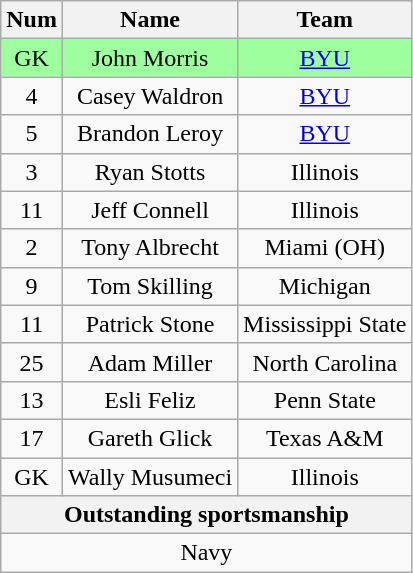<table class="wikitable" style="text-align:center">
<tr>
<th>Num</th>
<th>Name</th>
<th>Team</th>
</tr>
<tr bgcolor="#9eff9e">
<td>GK</td>
<td>John Morris</td>
<td><a href='#'>BYU</a></td>
</tr>
<tr>
<td>4</td>
<td>Casey Waldron</td>
<td><a href='#'>BYU</a></td>
</tr>
<tr>
<td>5</td>
<td>Brandon Leroy</td>
<td><a href='#'>BYU</a></td>
</tr>
<tr>
<td>3</td>
<td>Ryan Stotts</td>
<td>Illinois</td>
</tr>
<tr>
<td>11</td>
<td>Jeff Connell</td>
<td>Illinois</td>
</tr>
<tr>
<td>2</td>
<td>Tony Albrecht</td>
<td>Miami (OH)</td>
</tr>
<tr>
<td>9</td>
<td>Tom Skilling</td>
<td>Michigan</td>
</tr>
<tr>
<td>11</td>
<td>Patrick Stone</td>
<td>Mississippi State</td>
</tr>
<tr>
<td>25</td>
<td>Adam Miller</td>
<td>North Carolina</td>
</tr>
<tr>
<td>13</td>
<td>Esli Feliz</td>
<td>Penn State</td>
</tr>
<tr>
<td>17</td>
<td>Gareth Glick</td>
<td>Texas A&M</td>
</tr>
<tr>
<td>GK</td>
<td>Wally Musumeci</td>
<td>Illinois</td>
</tr>
<tr>
<th colspan="3">Outstanding sportsmanship</th>
</tr>
<tr>
<td colspan="3">Navy</td>
</tr>
</table>
